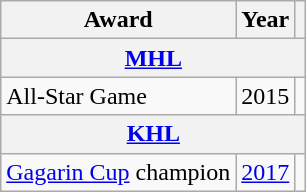<table class="wikitable">
<tr>
<th>Award</th>
<th>Year</th>
<th></th>
</tr>
<tr>
<th colspan="3"><a href='#'>MHL</a></th>
</tr>
<tr>
<td>All-Star Game</td>
<td>2015</td>
<td></td>
</tr>
<tr>
<th colspan="3"><a href='#'>KHL</a></th>
</tr>
<tr>
<td><a href='#'>Gagarin Cup</a> champion</td>
<td><a href='#'>2017</a></td>
<td></td>
</tr>
</table>
